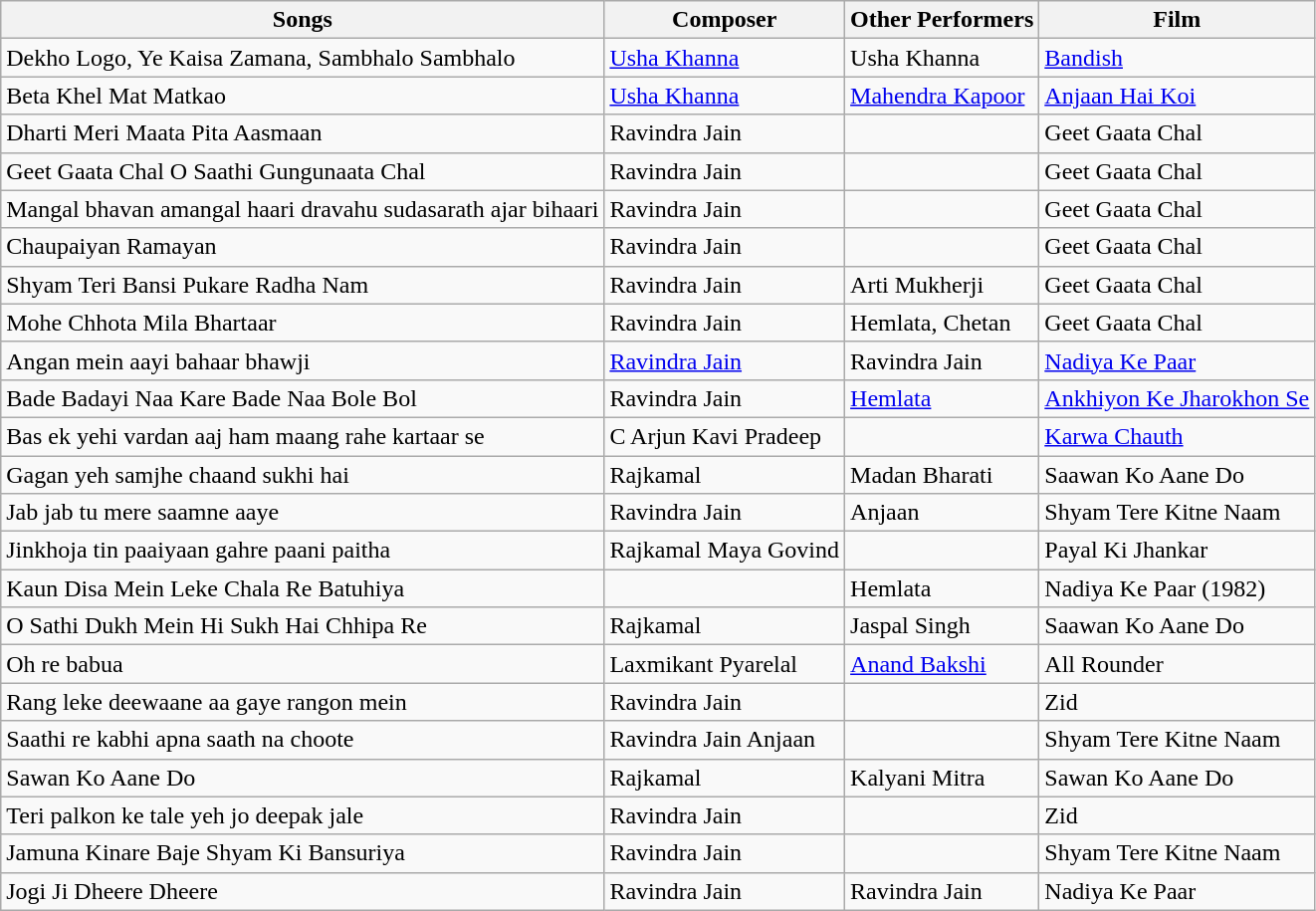<table class="wikitable">
<tr>
<th>Songs</th>
<th>Composer</th>
<th>Other Performers</th>
<th>Film</th>
</tr>
<tr>
<td>Dekho Logo, Ye Kaisa Zamana, Sambhalo Sambhalo</td>
<td><a href='#'>Usha Khanna</a></td>
<td>Usha Khanna</td>
<td><a href='#'>Bandish</a></td>
</tr>
<tr>
<td>Beta Khel Mat Matkao</td>
<td><a href='#'>Usha Khanna</a></td>
<td><a href='#'>Mahendra Kapoor</a></td>
<td><a href='#'>Anjaan Hai Koi</a></td>
</tr>
<tr>
<td>Dharti Meri Maata Pita Aasmaan</td>
<td>Ravindra Jain</td>
<td></td>
<td (1975 film)>Geet Gaata Chal</td>
</tr>
<tr>
<td>Geet Gaata Chal O Saathi Gungunaata Chal</td>
<td>Ravindra Jain</td>
<td></td>
<td (1975 film)>Geet Gaata Chal</td>
</tr>
<tr>
<td>Mangal bhavan amangal haari dravahu sudasarath ajar bihaari</td>
<td>Ravindra Jain</td>
<td></td>
<td (1975 film)>Geet Gaata Chal</td>
</tr>
<tr>
<td>Chaupaiyan Ramayan</td>
<td>Ravindra Jain</td>
<td></td>
<td (1975 film)>Geet Gaata Chal</td>
</tr>
<tr>
<td>Shyam Teri Bansi Pukare Radha Nam</td>
<td>Ravindra Jain</td>
<td>Arti Mukherji</td>
<td>Geet Gaata Chal</td>
</tr>
<tr>
<td>Mohe Chhota Mila Bhartaar</td>
<td>Ravindra Jain</td>
<td>Hemlata, Chetan</td>
<td>Geet Gaata Chal</td>
</tr>
<tr>
<td>Angan mein aayi bahaar bhawji</td>
<td><a href='#'>Ravindra Jain</a></td>
<td>Ravindra Jain</td>
<td><a href='#'>Nadiya Ke Paar</a></td>
</tr>
<tr>
<td>Bade Badayi Naa Kare Bade Naa Bole Bol</td>
<td>Ravindra Jain</td>
<td><a href='#'>Hemlata</a></td>
<td><a href='#'>Ankhiyon Ke Jharokhon Se</a></td>
</tr>
<tr>
<td>Bas ek yehi vardan aaj ham maang rahe kartaar se</td>
<td>C Arjun Kavi Pradeep</td>
<td></td>
<td><a href='#'>Karwa Chauth</a></td>
</tr>
<tr>
<td>Gagan yeh samjhe chaand sukhi hai</td>
<td>Rajkamal</td>
<td>Madan Bharati</td>
<td>Saawan Ko Aane Do</td>
</tr>
<tr>
<td>Jab jab tu mere saamne aaye</td>
<td>Ravindra Jain</td>
<td>Anjaan</td>
<td>Shyam Tere Kitne Naam</td>
</tr>
<tr>
<td>Jinkhoja tin paaiyaan gahre paani paitha</td>
<td>Rajkamal Maya Govind</td>
<td></td>
<td>Payal Ki Jhankar</td>
</tr>
<tr>
<td>Kaun Disa Mein Leke Chala Re Batuhiya</td>
<td></td>
<td>Hemlata</td>
<td>Nadiya Ke Paar (1982)</td>
</tr>
<tr>
<td>O Sathi Dukh Mein Hi Sukh Hai Chhipa Re</td>
<td>Rajkamal</td>
<td>Jaspal Singh</td>
<td>Saawan Ko Aane Do</td>
</tr>
<tr>
<td>Oh re babua</td>
<td>Laxmikant Pyarelal</td>
<td><a href='#'>Anand Bakshi</a></td>
<td>All Rounder</td>
</tr>
<tr>
<td>Rang leke deewaane aa gaye rangon mein</td>
<td>Ravindra Jain</td>
<td></td>
<td>Zid</td>
</tr>
<tr>
<td>Saathi re kabhi apna saath na choote</td>
<td>Ravindra Jain Anjaan</td>
<td></td>
<td>Shyam Tere Kitne Naam</td>
</tr>
<tr>
<td>Sawan Ko Aane Do</td>
<td>Rajkamal</td>
<td>Kalyani Mitra</td>
<td>Sawan Ko Aane Do</td>
</tr>
<tr>
<td>Teri palkon ke tale yeh jo deepak jale</td>
<td>Ravindra Jain</td>
<td></td>
<td>Zid</td>
</tr>
<tr>
<td>Jamuna Kinare Baje Shyam Ki Bansuriya</td>
<td>Ravindra Jain</td>
<td></td>
<td>Shyam Tere Kitne Naam</td>
</tr>
<tr>
<td>Jogi Ji Dheere Dheere</td>
<td>Ravindra Jain</td>
<td>Ravindra Jain</td>
<td>Nadiya Ke Paar</td>
</tr>
</table>
